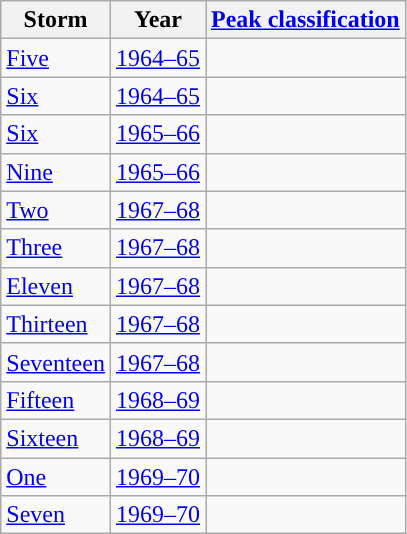<table class="wikitable" style="display: inline-table; margin-left: 30px;">
<tr>
<th>Storm</th>
<th>Year</th>
<th><a href='#'>Peak classification</a></th>
</tr>
<tr>
<td><a href='#'>Five</a></td>
<td><a href='#'>1964–65</a></td>
<td></td>
</tr>
<tr>
<td><a href='#'>Six</a></td>
<td><a href='#'>1964–65</a></td>
<td></td>
</tr>
<tr>
<td><a href='#'>Six</a></td>
<td><a href='#'>1965–66</a></td>
<td></td>
</tr>
<tr>
<td><a href='#'>Nine</a></td>
<td><a href='#'>1965–66</a></td>
<td></td>
</tr>
<tr>
<td><a href='#'>Two</a></td>
<td><a href='#'>1967–68</a></td>
<td></td>
</tr>
<tr>
<td><a href='#'>Three</a></td>
<td><a href='#'>1967–68</a></td>
<td></td>
</tr>
<tr>
<td><a href='#'>Eleven</a></td>
<td><a href='#'>1967–68</a></td>
<td></td>
</tr>
<tr>
<td><a href='#'>Thirteen</a></td>
<td><a href='#'>1967–68</a></td>
<td></td>
</tr>
<tr>
<td><a href='#'>Seventeen</a></td>
<td><a href='#'>1967–68</a></td>
<td></td>
</tr>
<tr>
<td><a href='#'>Fifteen</a></td>
<td><a href='#'>1968–69</a></td>
<td></td>
</tr>
<tr>
<td><a href='#'>Sixteen</a></td>
<td><a href='#'>1968–69</a></td>
<td></td>
</tr>
<tr>
<td><a href='#'>One</a></td>
<td><a href='#'>1969–70</a></td>
<td></td>
</tr>
<tr>
<td><a href='#'>Seven</a></td>
<td><a href='#'>1969–70</a></td>
<td></td>
</tr>
</table>
